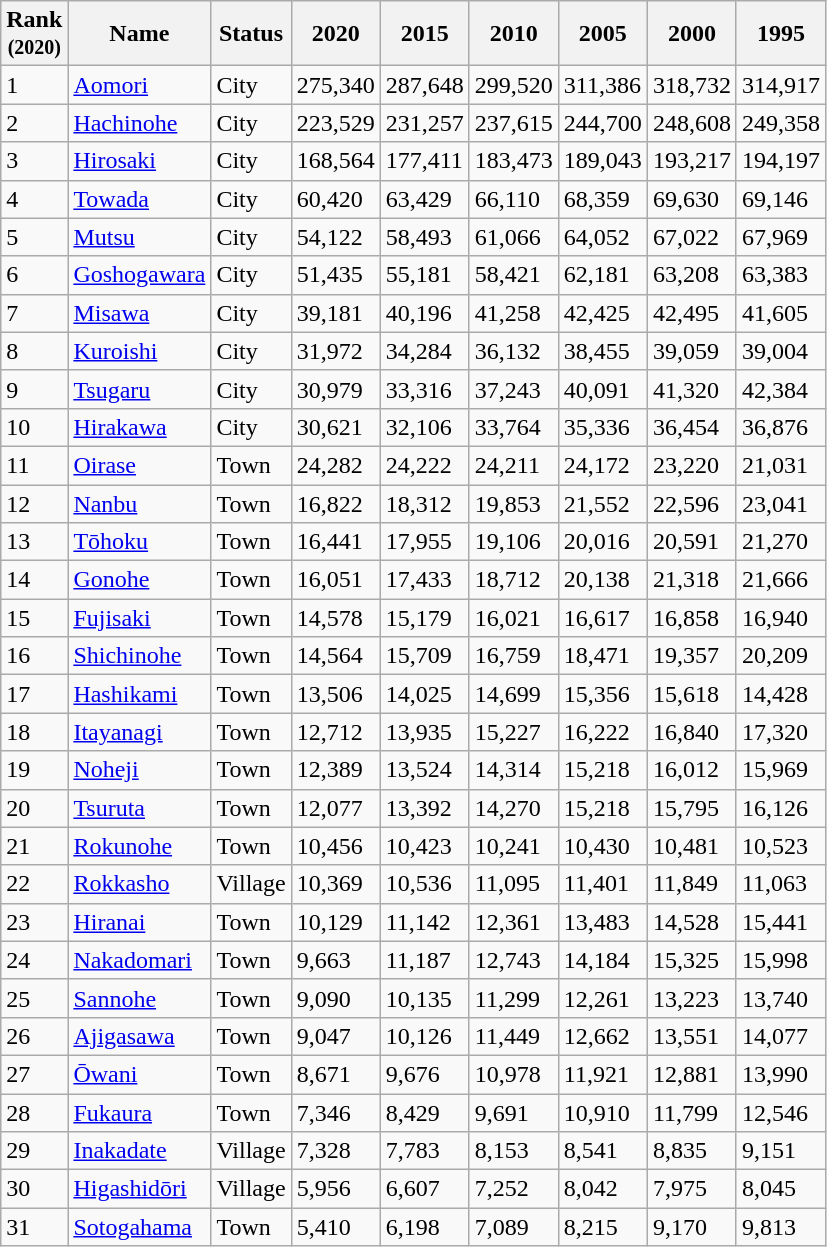<table class="wikitable sortable">
<tr>
<th>Rank<br><small>(2020)</small></th>
<th>Name</th>
<th>Status</th>
<th>2020</th>
<th>2015</th>
<th>2010</th>
<th>2005</th>
<th>2000</th>
<th>1995</th>
</tr>
<tr>
<td>1</td>
<td><a href='#'>Aomori</a></td>
<td>City</td>
<td>275,340</td>
<td>287,648</td>
<td>299,520</td>
<td>311,386</td>
<td>318,732</td>
<td>314,917</td>
</tr>
<tr>
<td>2</td>
<td><a href='#'>Hachinohe</a></td>
<td>City</td>
<td>223,529</td>
<td>231,257</td>
<td>237,615</td>
<td>244,700</td>
<td>248,608</td>
<td>249,358</td>
</tr>
<tr>
<td>3</td>
<td><a href='#'>Hirosaki</a></td>
<td>City</td>
<td>168,564</td>
<td>177,411</td>
<td>183,473</td>
<td>189,043</td>
<td>193,217</td>
<td>194,197</td>
</tr>
<tr>
<td>4</td>
<td><a href='#'>Towada</a></td>
<td>City</td>
<td>60,420</td>
<td>63,429</td>
<td>66,110</td>
<td>68,359</td>
<td>69,630</td>
<td>69,146</td>
</tr>
<tr>
<td>5</td>
<td><a href='#'>Mutsu</a></td>
<td>City</td>
<td>54,122</td>
<td>58,493</td>
<td>61,066</td>
<td>64,052</td>
<td>67,022</td>
<td>67,969</td>
</tr>
<tr>
<td>6</td>
<td><a href='#'>Goshogawara</a></td>
<td>City</td>
<td>51,435</td>
<td>55,181</td>
<td>58,421</td>
<td>62,181</td>
<td>63,208</td>
<td>63,383</td>
</tr>
<tr>
<td>7</td>
<td><a href='#'>Misawa</a></td>
<td>City</td>
<td>39,181</td>
<td>40,196</td>
<td>41,258</td>
<td>42,425</td>
<td>42,495</td>
<td>41,605</td>
</tr>
<tr>
<td>8</td>
<td><a href='#'>Kuroishi</a></td>
<td>City</td>
<td>31,972</td>
<td>34,284</td>
<td>36,132</td>
<td>38,455</td>
<td>39,059</td>
<td>39,004</td>
</tr>
<tr>
<td>9</td>
<td><a href='#'>Tsugaru</a></td>
<td>City</td>
<td>30,979</td>
<td>33,316</td>
<td>37,243</td>
<td>40,091</td>
<td>41,320</td>
<td>42,384</td>
</tr>
<tr>
<td>10</td>
<td><a href='#'>Hirakawa</a></td>
<td>City</td>
<td>30,621</td>
<td>32,106</td>
<td>33,764</td>
<td>35,336</td>
<td>36,454</td>
<td>36,876</td>
</tr>
<tr>
<td>11</td>
<td><a href='#'>Oirase</a></td>
<td>Town</td>
<td>24,282</td>
<td>24,222</td>
<td>24,211</td>
<td>24,172</td>
<td>23,220</td>
<td>21,031</td>
</tr>
<tr>
<td>12</td>
<td><a href='#'>Nanbu</a></td>
<td>Town</td>
<td>16,822</td>
<td>18,312</td>
<td>19,853</td>
<td>21,552</td>
<td>22,596</td>
<td>23,041</td>
</tr>
<tr>
<td>13</td>
<td><a href='#'>Tōhoku</a></td>
<td>Town</td>
<td>16,441</td>
<td>17,955</td>
<td>19,106</td>
<td>20,016</td>
<td>20,591</td>
<td>21,270</td>
</tr>
<tr>
<td>14</td>
<td><a href='#'>Gonohe</a></td>
<td>Town</td>
<td>16,051</td>
<td>17,433</td>
<td>18,712</td>
<td>20,138</td>
<td>21,318</td>
<td>21,666</td>
</tr>
<tr>
<td>15</td>
<td><a href='#'>Fujisaki</a></td>
<td>Town</td>
<td>14,578</td>
<td>15,179</td>
<td>16,021</td>
<td>16,617</td>
<td>16,858</td>
<td>16,940</td>
</tr>
<tr>
<td>16</td>
<td><a href='#'>Shichinohe</a></td>
<td>Town</td>
<td>14,564</td>
<td>15,709</td>
<td>16,759</td>
<td>18,471</td>
<td>19,357</td>
<td>20,209</td>
</tr>
<tr>
<td>17</td>
<td><a href='#'>Hashikami</a></td>
<td>Town</td>
<td>13,506</td>
<td>14,025</td>
<td>14,699</td>
<td>15,356</td>
<td>15,618</td>
<td>14,428</td>
</tr>
<tr>
<td>18</td>
<td><a href='#'>Itayanagi</a></td>
<td>Town</td>
<td>12,712</td>
<td>13,935</td>
<td>15,227</td>
<td>16,222</td>
<td>16,840</td>
<td>17,320</td>
</tr>
<tr>
<td>19</td>
<td><a href='#'>Noheji</a></td>
<td>Town</td>
<td>12,389</td>
<td>13,524</td>
<td>14,314</td>
<td>15,218</td>
<td>16,012</td>
<td>15,969</td>
</tr>
<tr>
<td>20</td>
<td><a href='#'>Tsuruta</a></td>
<td>Town</td>
<td>12,077</td>
<td>13,392</td>
<td>14,270</td>
<td>15,218</td>
<td>15,795</td>
<td>16,126</td>
</tr>
<tr>
<td>21</td>
<td><a href='#'>Rokunohe</a></td>
<td>Town</td>
<td>10,456</td>
<td>10,423</td>
<td>10,241</td>
<td>10,430</td>
<td>10,481</td>
<td>10,523</td>
</tr>
<tr>
<td>22</td>
<td><a href='#'>Rokkasho</a></td>
<td>Village</td>
<td>10,369</td>
<td>10,536</td>
<td>11,095</td>
<td>11,401</td>
<td>11,849</td>
<td>11,063</td>
</tr>
<tr>
<td>23</td>
<td><a href='#'>Hiranai</a></td>
<td>Town</td>
<td>10,129</td>
<td>11,142</td>
<td>12,361</td>
<td>13,483</td>
<td>14,528</td>
<td>15,441</td>
</tr>
<tr>
<td>24</td>
<td><a href='#'>Nakadomari</a></td>
<td>Town</td>
<td>9,663</td>
<td>11,187</td>
<td>12,743</td>
<td>14,184</td>
<td>15,325</td>
<td>15,998</td>
</tr>
<tr>
<td>25</td>
<td><a href='#'>Sannohe</a></td>
<td>Town</td>
<td>9,090</td>
<td>10,135</td>
<td>11,299</td>
<td>12,261</td>
<td>13,223</td>
<td>13,740</td>
</tr>
<tr>
<td>26</td>
<td><a href='#'>Ajigasawa</a></td>
<td>Town</td>
<td>9,047</td>
<td>10,126</td>
<td>11,449</td>
<td>12,662</td>
<td>13,551</td>
<td>14,077</td>
</tr>
<tr>
<td>27</td>
<td><a href='#'>Ōwani</a></td>
<td>Town</td>
<td>8,671</td>
<td>9,676</td>
<td>10,978</td>
<td>11,921</td>
<td>12,881</td>
<td>13,990</td>
</tr>
<tr>
<td>28</td>
<td><a href='#'>Fukaura</a></td>
<td>Town</td>
<td>7,346</td>
<td>8,429</td>
<td>9,691</td>
<td>10,910</td>
<td>11,799</td>
<td>12,546</td>
</tr>
<tr>
<td>29</td>
<td><a href='#'>Inakadate</a></td>
<td>Village</td>
<td>7,328</td>
<td>7,783</td>
<td>8,153</td>
<td>8,541</td>
<td>8,835</td>
<td>9,151</td>
</tr>
<tr>
<td>30</td>
<td><a href='#'>Higashidōri</a></td>
<td>Village</td>
<td>5,956</td>
<td>6,607</td>
<td>7,252</td>
<td>8,042</td>
<td>7,975</td>
<td>8,045</td>
</tr>
<tr>
<td>31</td>
<td><a href='#'>Sotogahama</a></td>
<td>Town</td>
<td>5,410</td>
<td>6,198</td>
<td>7,089</td>
<td>8,215</td>
<td>9,170</td>
<td>9,813</td>
</tr>
</table>
